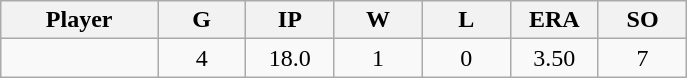<table class="wikitable sortable">
<tr>
<th bgcolor="#DDDDFF" width="16%">Player</th>
<th bgcolor="#DDDDFF" width="9%">G</th>
<th bgcolor="#DDDDFF" width="9%">IP</th>
<th bgcolor="#DDDDFF" width="9%">W</th>
<th bgcolor="#DDDDFF" width="9%">L</th>
<th bgcolor="#DDDDFF" width="9%">ERA</th>
<th bgcolor="#DDDDFF" width="9%">SO</th>
</tr>
<tr align="center">
<td></td>
<td>4</td>
<td>18.0</td>
<td>1</td>
<td>0</td>
<td>3.50</td>
<td>7</td>
</tr>
</table>
